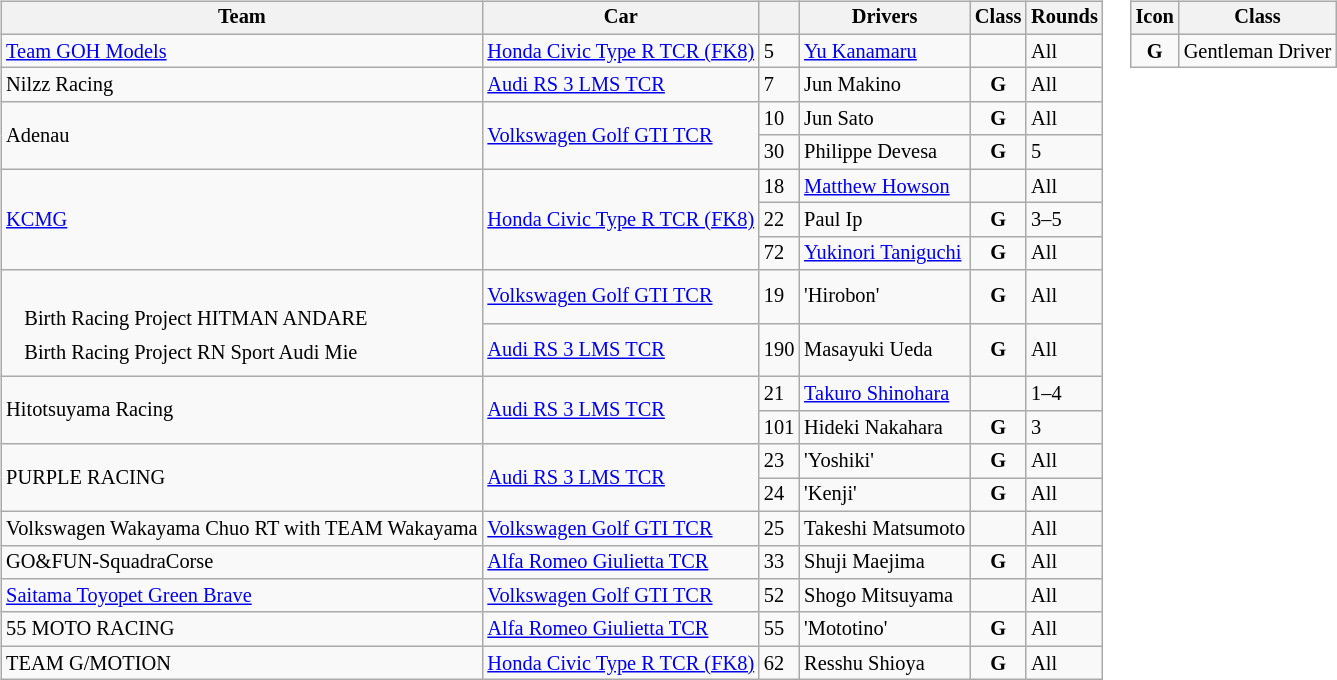<table>
<tr>
<td><br><table class="wikitable" style="font-size: 85%">
<tr>
<th>Team</th>
<th>Car</th>
<th></th>
<th>Drivers</th>
<th>Class</th>
<th>Rounds</th>
</tr>
<tr>
<td> <a href='#'>Team GOH Models</a></td>
<td><a href='#'>Honda Civic Type R TCR (FK8)</a></td>
<td>5</td>
<td> <a href='#'>Yu Kanamaru</a></td>
<td></td>
<td>All</td>
</tr>
<tr>
<td> Nilzz Racing</td>
<td><a href='#'>Audi RS 3 LMS TCR</a></td>
<td>7</td>
<td> Jun Makino</td>
<td align=center><strong><span>G</span></strong></td>
<td>All</td>
</tr>
<tr>
<td rowspan="2"> Adenau</td>
<td rowspan="2"><a href='#'>Volkswagen Golf GTI TCR</a></td>
<td>10</td>
<td> Jun Sato</td>
<td align=center><strong><span>G</span></strong></td>
<td>All</td>
</tr>
<tr>
<td>30</td>
<td> Philippe Devesa</td>
<td align=center><strong><span>G</span></strong></td>
<td>5</td>
</tr>
<tr>
<td rowspan="3"> <a href='#'>KCMG</a></td>
<td rowspan="3"><a href='#'>Honda Civic Type R TCR (FK8)</a></td>
<td>18</td>
<td> <a href='#'>Matthew Howson</a></td>
<td></td>
<td>All</td>
</tr>
<tr>
<td>22</td>
<td> Paul Ip</td>
<td align=center><strong><span>G</span></strong></td>
<td>3–5</td>
</tr>
<tr>
<td>72</td>
<td> <a href='#'>Yukinori Taniguchi</a></td>
<td align="center"><strong><span>G</span></strong></td>
<td>All</td>
</tr>
<tr>
<td rowspan="2"><br><table style="float: left; border-top:transparent; border-right:transparent; border-bottom:transparent; border-left:transparent;">
<tr>
<td rowspan="4" style=" border-top:transparent; border-right:transparent; border-bottom:transparent; border-left:transparent;"></td>
<td style=" border-top:transparent; border-right:transparent; border-bottom:transparent; border-left:transparent;">Birth Racing Project HITMAN ANDARE </td>
</tr>
<tr>
<td style=" border-top:transparent; border-right:transparent; border-bottom:transparent; border-left:transparent;">Birth Racing Project RN Sport Audi Mie </td>
</tr>
</table>
</td>
<td><a href='#'>Volkswagen Golf GTI TCR</a></td>
<td>19</td>
<td> 'Hirobon'</td>
<td align="center"><strong><span>G</span></strong></td>
<td>All</td>
</tr>
<tr>
<td><a href='#'>Audi RS 3 LMS TCR</a></td>
<td>190</td>
<td> Masayuki Ueda</td>
<td align="center"><strong><span>G</span></strong></td>
<td>All</td>
</tr>
<tr>
<td rowspan="2"> Hitotsuyama Racing</td>
<td rowspan="2"><a href='#'>Audi RS 3 LMS TCR</a></td>
<td>21</td>
<td> <a href='#'>Takuro Shinohara</a></td>
<td></td>
<td>1–4</td>
</tr>
<tr>
<td>101</td>
<td> Hideki Nakahara</td>
<td align="center"><strong><span>G</span></strong></td>
<td>3</td>
</tr>
<tr>
<td rowspan="2"> PURPLE RACING</td>
<td rowspan="2"><a href='#'>Audi RS 3 LMS TCR</a></td>
<td>23</td>
<td> 'Yoshiki'</td>
<td align="center"><strong><span>G</span></strong></td>
<td>All</td>
</tr>
<tr>
<td>24</td>
<td> 'Kenji'</td>
<td align="center"><strong><span>G</span></strong></td>
<td>All</td>
</tr>
<tr>
<td> Volkswagen Wakayama Chuo RT with TEAM Wakayama</td>
<td><a href='#'>Volkswagen Golf GTI TCR</a></td>
<td>25</td>
<td> Takeshi Matsumoto</td>
<td></td>
<td>All</td>
</tr>
<tr>
<td> GO&FUN-SquadraCorse</td>
<td><a href='#'>Alfa Romeo Giulietta TCR</a></td>
<td>33</td>
<td> Shuji Maejima</td>
<td align="center"><strong><span>G</span></strong></td>
<td>All</td>
</tr>
<tr>
<td> <a href='#'>Saitama Toyopet Green Brave</a></td>
<td><a href='#'>Volkswagen Golf GTI TCR</a></td>
<td>52</td>
<td> Shogo Mitsuyama</td>
<td></td>
<td>All</td>
</tr>
<tr>
<td> 55 MOTO RACING</td>
<td><a href='#'>Alfa Romeo Giulietta TCR</a></td>
<td>55</td>
<td> 'Mototino'</td>
<td align="center"><strong><span>G</span></strong></td>
<td>All</td>
</tr>
<tr>
<td> TEAM G/MOTION</td>
<td><a href='#'>Honda Civic Type R TCR (FK8)</a></td>
<td>62</td>
<td> Resshu Shioya</td>
<td align="center"><strong><span>G</span></strong></td>
<td>All</td>
</tr>
</table>
</td>
<td valign="top"><br><table class="wikitable" style="font-size: 85%">
<tr>
<th>Icon</th>
<th>Class</th>
</tr>
<tr>
<td align=center><strong><span>G</span></strong></td>
<td>Gentleman Driver</td>
</tr>
</table>
</td>
</tr>
</table>
